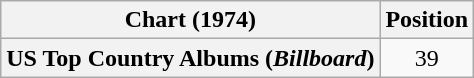<table class="wikitable plainrowheaders" style="text-align:center">
<tr>
<th scope="col">Chart (1974)</th>
<th scope="col">Position</th>
</tr>
<tr>
<th scope="row">US Top Country Albums (<em>Billboard</em>)</th>
<td>39</td>
</tr>
</table>
